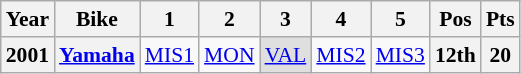<table class="wikitable" style="text-align:center; font-size:90%">
<tr>
<th>Year</th>
<th>Bike</th>
<th>1</th>
<th>2</th>
<th>3</th>
<th>4</th>
<th>5</th>
<th>Pos</th>
<th>Pts</th>
</tr>
<tr>
<th>2001</th>
<th><a href='#'>Yamaha</a></th>
<td style="background:#;"><a href='#'>MIS1</a><br></td>
<td style="background:#;"><a href='#'>MON</a><br></td>
<td style="background:#dfdfdf;"><a href='#'>VAL</a><br></td>
<td style="background:#;"><a href='#'>MIS2</a><br></td>
<td style="background:#;"><a href='#'>MIS3</a><br></td>
<th style="background:#;">12th</th>
<th style="background:#;">20</th>
</tr>
</table>
